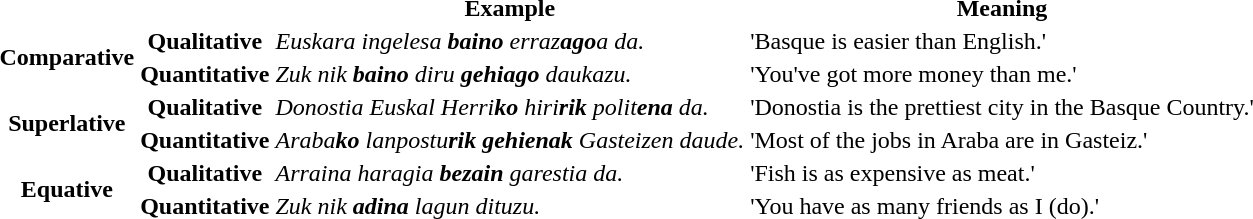<table>
<tr>
<th colspan=2 align="center"></th>
<th align="center">Example</th>
<th align="center">Meaning</th>
</tr>
<tr>
<th rowspan=2 align="center">Comparative</th>
<th align="center">Qualitative</th>
<td><em>Euskara ingelesa <strong>baino</strong> erraz<strong>ago</strong>a da.</em></td>
<td>'Basque is easier than English.'</td>
</tr>
<tr>
<th align="center">Quantitative</th>
<td><em>Zuk nik <strong>baino</strong> diru <strong>gehiago</strong> daukazu.</em></td>
<td>'You've got more money than me.'</td>
</tr>
<tr>
<th rowspan=2 align="center">Superlative</th>
<th align="center">Qualitative</th>
<td><em>Donostia Euskal Herri<strong>ko</strong> hiri<strong>rik</strong> polit<strong>ena</strong> da.</em></td>
<td>'Donostia is the prettiest city in the Basque Country.'</td>
</tr>
<tr>
<th align="center">Quantitative</th>
<td><em>Araba<strong>ko</strong> lanpostu<strong>rik gehienak</strong> Gasteizen daude.</em></td>
<td>'Most of the jobs in Araba are in Gasteiz.'</td>
</tr>
<tr>
<th rowspan=2 align="center">Equative</th>
<th align="center">Qualitative</th>
<td><em>Arraina haragia <strong>bezain</strong> garestia da.</em></td>
<td>'Fish is as expensive as meat.'</td>
</tr>
<tr>
<th align="center">Quantitative</th>
<td><em>Zuk nik <strong>adina</strong> lagun dituzu.</em></td>
<td>'You have as many friends as I (do).'</td>
</tr>
</table>
